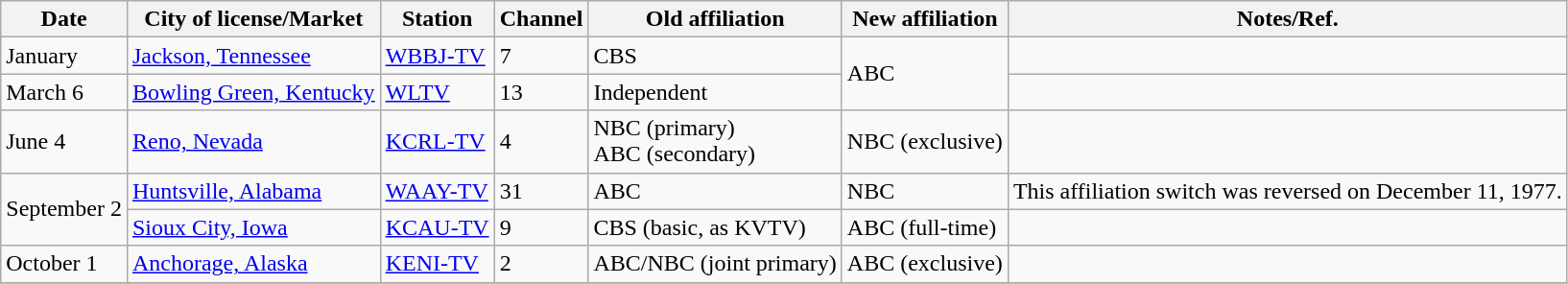<table class="wikitable sortable">
<tr>
<th>Date</th>
<th>City of license/Market</th>
<th>Station</th>
<th>Channel</th>
<th>Old affiliation</th>
<th>New affiliation</th>
<th>Notes/Ref.</th>
</tr>
<tr>
<td>January</td>
<td><a href='#'>Jackson, Tennessee</a></td>
<td><a href='#'>WBBJ-TV</a></td>
<td>7</td>
<td>CBS</td>
<td rowspan=2>ABC</td>
<td></td>
</tr>
<tr>
<td>March 6</td>
<td><a href='#'>Bowling Green, Kentucky</a></td>
<td><a href='#'>WLTV</a></td>
<td>13</td>
<td>Independent</td>
<td></td>
</tr>
<tr>
<td>June 4</td>
<td><a href='#'>Reno, Nevada</a></td>
<td><a href='#'>KCRL-TV</a></td>
<td>4</td>
<td>NBC (primary) <br> ABC (secondary)</td>
<td>NBC (exclusive)</td>
</tr>
<tr>
<td rowspan=2>September 2</td>
<td><a href='#'>Huntsville, Alabama</a></td>
<td><a href='#'>WAAY-TV</a></td>
<td>31</td>
<td>ABC</td>
<td>NBC</td>
<td>This affiliation switch was reversed on December 11, 1977.</td>
</tr>
<tr>
<td><a href='#'>Sioux City, Iowa</a></td>
<td><a href='#'>KCAU-TV</a></td>
<td>9</td>
<td>CBS (basic, as KVTV)</td>
<td>ABC (full-time)</td>
<td></td>
</tr>
<tr>
<td>October 1</td>
<td><a href='#'>Anchorage, Alaska</a></td>
<td><a href='#'>KENI-TV</a></td>
<td>2</td>
<td>ABC/NBC (joint primary)</td>
<td>ABC (exclusive)</td>
<td></td>
</tr>
<tr>
</tr>
</table>
